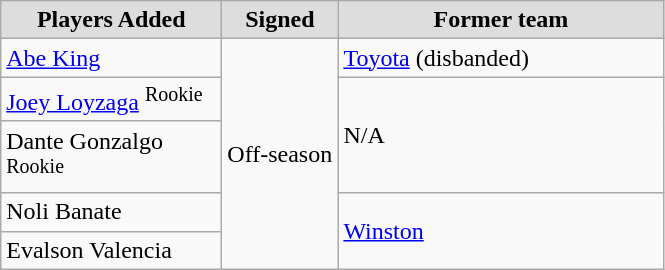<table class="wikitable sortable sortable">
<tr align="center" bgcolor="#dddddd">
<td style="width:140px"><strong>Players Added</strong></td>
<td style="width:70px"><strong>Signed</strong></td>
<td style="width:210px"><strong>Former team</strong></td>
</tr>
<tr>
<td><a href='#'>Abe King</a></td>
<td rowspan="5">Off-season</td>
<td><a href='#'>Toyota</a> (disbanded)</td>
</tr>
<tr>
<td><a href='#'>Joey Loyzaga</a> <sup>Rookie</sup></td>
<td rowspan="2">N/A</td>
</tr>
<tr>
<td>Dante Gonzalgo <sup>Rookie</sup></td>
</tr>
<tr>
<td>Noli Banate</td>
<td rowspan="2"><a href='#'>Winston</a></td>
</tr>
<tr>
<td>Evalson Valencia</td>
</tr>
</table>
